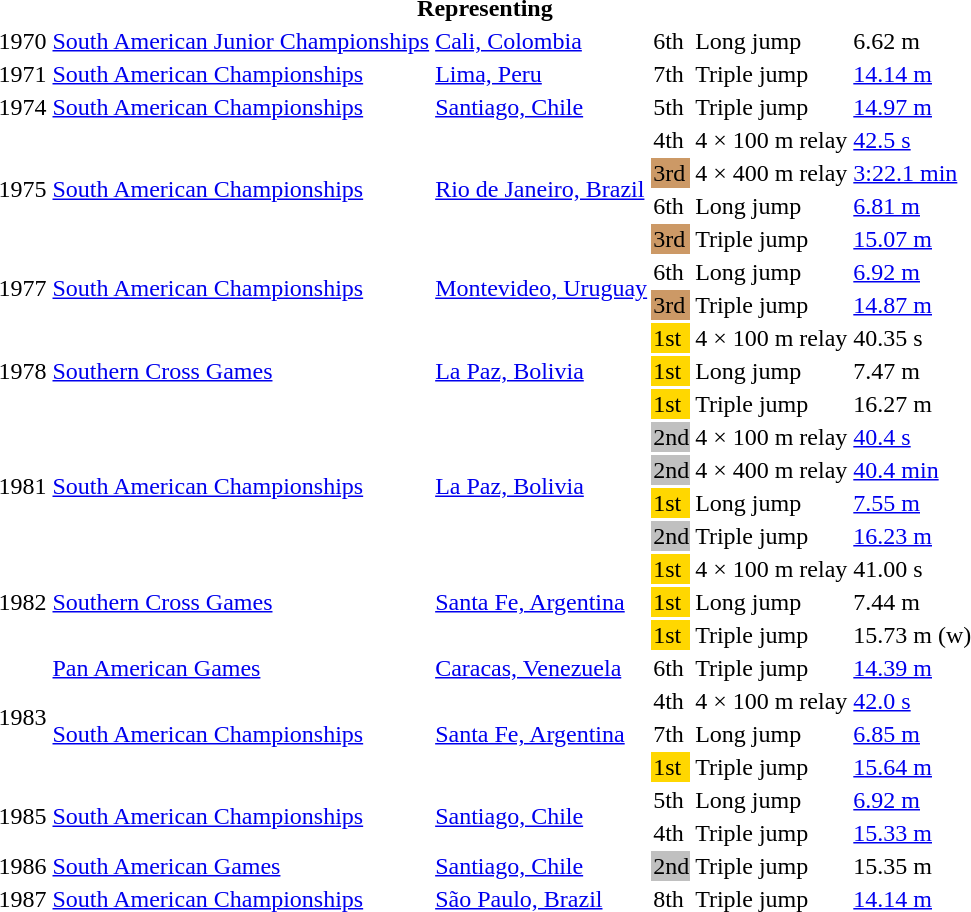<table>
<tr>
<th colspan="6">Representing </th>
</tr>
<tr>
<td>1970</td>
<td><a href='#'>South American Junior Championships</a></td>
<td><a href='#'>Cali, Colombia</a></td>
<td>6th</td>
<td>Long jump</td>
<td>6.62 m</td>
</tr>
<tr>
<td>1971</td>
<td><a href='#'>South American Championships</a></td>
<td><a href='#'>Lima, Peru</a></td>
<td>7th</td>
<td>Triple jump</td>
<td><a href='#'>14.14 m</a></td>
</tr>
<tr>
<td>1974</td>
<td><a href='#'>South American Championships</a></td>
<td><a href='#'>Santiago, Chile</a></td>
<td>5th</td>
<td>Triple jump</td>
<td><a href='#'>14.97 m</a></td>
</tr>
<tr>
<td rowspan=4>1975</td>
<td rowspan=4><a href='#'>South American Championships</a></td>
<td rowspan=4><a href='#'>Rio de Janeiro, Brazil</a></td>
<td>4th</td>
<td>4 × 100 m relay</td>
<td><a href='#'>42.5 s</a></td>
</tr>
<tr>
<td bgcolor=cc9966>3rd</td>
<td>4 × 400 m relay</td>
<td><a href='#'>3:22.1 min</a></td>
</tr>
<tr>
<td>6th</td>
<td>Long jump</td>
<td><a href='#'>6.81 m</a></td>
</tr>
<tr>
<td bgcolor=cc9966>3rd</td>
<td>Triple jump</td>
<td><a href='#'>15.07 m</a></td>
</tr>
<tr>
<td rowspan=2>1977</td>
<td rowspan=2><a href='#'>South American Championships</a></td>
<td rowspan=2><a href='#'>Montevideo, Uruguay</a></td>
<td>6th</td>
<td>Long jump</td>
<td><a href='#'>6.92 m</a></td>
</tr>
<tr>
<td bgcolor=cc9966>3rd</td>
<td>Triple jump</td>
<td><a href='#'>14.87 m</a></td>
</tr>
<tr>
<td rowspan=3>1978</td>
<td rowspan=3><a href='#'>Southern Cross Games</a></td>
<td rowspan=3><a href='#'>La Paz, Bolivia</a></td>
<td bgcolor=gold>1st</td>
<td>4 × 100 m relay</td>
<td>40.35 s</td>
</tr>
<tr>
<td bgcolor=gold>1st</td>
<td>Long jump</td>
<td>7.47 m</td>
</tr>
<tr>
<td bgcolor=gold>1st</td>
<td>Triple jump</td>
<td>16.27 m</td>
</tr>
<tr>
<td rowspan=4>1981</td>
<td rowspan=4><a href='#'>South American Championships</a></td>
<td rowspan=4><a href='#'>La Paz, Bolivia</a></td>
<td bgcolor=silver>2nd</td>
<td>4 × 100 m relay</td>
<td><a href='#'>40.4 s</a></td>
</tr>
<tr>
<td bgcolor=silver>2nd</td>
<td>4 × 400 m relay</td>
<td><a href='#'>40.4 min</a></td>
</tr>
<tr>
<td bgcolor=gold>1st</td>
<td>Long jump</td>
<td><a href='#'>7.55 m</a></td>
</tr>
<tr>
<td bgcolor=silver>2nd</td>
<td>Triple jump</td>
<td><a href='#'>16.23 m</a></td>
</tr>
<tr>
<td rowspan=3>1982</td>
<td rowspan=3><a href='#'>Southern Cross Games</a></td>
<td rowspan=3><a href='#'>Santa Fe, Argentina</a></td>
<td bgcolor=gold>1st</td>
<td>4 × 100 m relay</td>
<td>41.00 s</td>
</tr>
<tr>
<td bgcolor=gold>1st</td>
<td>Long jump</td>
<td>7.44 m</td>
</tr>
<tr>
<td bgcolor=gold>1st</td>
<td>Triple jump</td>
<td>15.73 m (w)</td>
</tr>
<tr>
<td rowspan=4>1983</td>
<td><a href='#'>Pan American Games</a></td>
<td><a href='#'>Caracas, Venezuela</a></td>
<td>6th</td>
<td>Triple jump</td>
<td><a href='#'>14.39 m</a></td>
</tr>
<tr>
<td rowspan=3><a href='#'>South American Championships</a></td>
<td rowspan=3><a href='#'>Santa Fe, Argentina</a></td>
<td>4th</td>
<td>4 × 100 m relay</td>
<td><a href='#'>42.0 s</a></td>
</tr>
<tr>
<td>7th</td>
<td>Long jump</td>
<td><a href='#'>6.85 m</a></td>
</tr>
<tr>
<td bgcolor=gold>1st</td>
<td>Triple jump</td>
<td><a href='#'>15.64 m</a></td>
</tr>
<tr>
<td rowspan=2>1985</td>
<td rowspan=2><a href='#'>South American Championships</a></td>
<td rowspan=2><a href='#'>Santiago, Chile</a></td>
<td>5th</td>
<td>Long jump</td>
<td><a href='#'>6.92 m</a></td>
</tr>
<tr>
<td>4th</td>
<td>Triple jump</td>
<td><a href='#'>15.33 m</a></td>
</tr>
<tr>
<td>1986</td>
<td><a href='#'>South American Games</a></td>
<td><a href='#'>Santiago, Chile</a></td>
<td bgcolor=silver>2nd</td>
<td>Triple jump</td>
<td>15.35 m</td>
</tr>
<tr>
<td>1987</td>
<td><a href='#'>South American Championships</a></td>
<td><a href='#'>São Paulo, Brazil</a></td>
<td>8th</td>
<td>Triple jump</td>
<td><a href='#'>14.14 m</a></td>
</tr>
</table>
